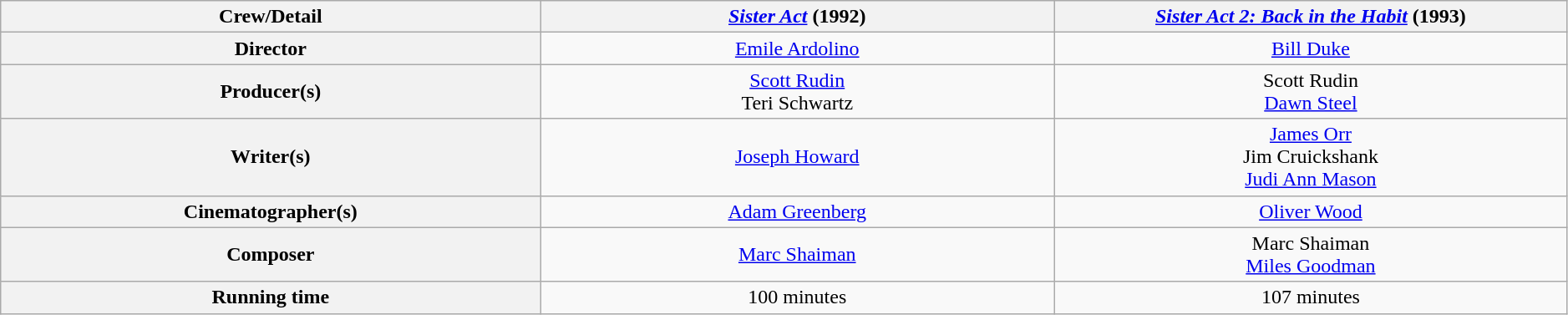<table class="wikitable" style="text-align:center; width:99%;">
<tr>
<th style="width:10%;">Crew/Detail</th>
<th style="width:10%;"><em><a href='#'>Sister Act</a></em> (1992)</th>
<th style="width:10%;"><em><a href='#'>Sister Act 2: Back in the Habit</a></em> (1993)</th>
</tr>
<tr>
<th>Director</th>
<td><a href='#'>Emile Ardolino</a></td>
<td><a href='#'>Bill Duke</a></td>
</tr>
<tr>
<th>Producer(s)</th>
<td><a href='#'>Scott Rudin</a><br>Teri Schwartz</td>
<td>Scott Rudin<br><a href='#'>Dawn Steel</a></td>
</tr>
<tr>
<th>Writer(s)</th>
<td><a href='#'>Joseph Howard</a></td>
<td><a href='#'>James Orr</a><br>Jim Cruickshank<br><a href='#'>Judi Ann Mason</a></td>
</tr>
<tr>
<th>Cinematographer(s)</th>
<td><a href='#'>Adam Greenberg</a></td>
<td><a href='#'>Oliver Wood</a></td>
</tr>
<tr>
<th>Composer</th>
<td><a href='#'>Marc Shaiman</a></td>
<td>Marc Shaiman<br><a href='#'>Miles Goodman</a></td>
</tr>
<tr>
<th>Running time</th>
<td>100 minutes</td>
<td>107 minutes</td>
</tr>
</table>
